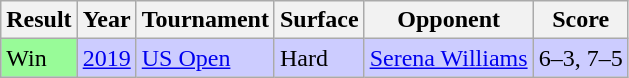<table class="sortable wikitable">
<tr>
<th>Result</th>
<th>Year</th>
<th>Tournament</th>
<th>Surface</th>
<th>Opponent</th>
<th class="unsortable">Score</th>
</tr>
<tr style="background:#ccf;">
<td bgcolor=98FB98>Win</td>
<td><a href='#'>2019</a></td>
<td><a href='#'>US Open</a></td>
<td>Hard</td>
<td> <a href='#'>Serena Williams</a></td>
<td>6–3, 7–5</td>
</tr>
</table>
